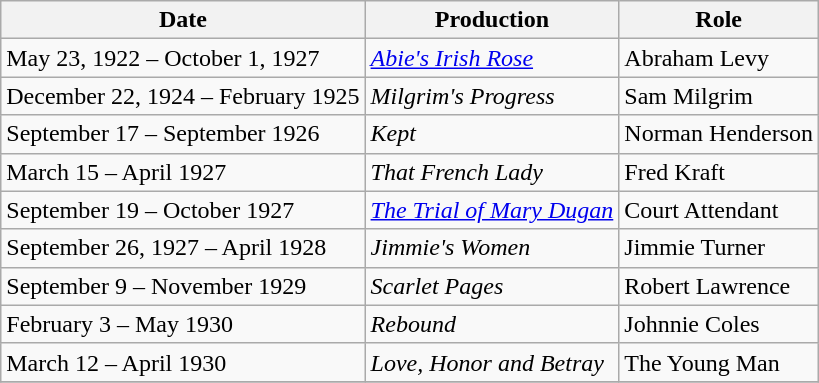<table class="wikitable sortable">
<tr>
<th>Date</th>
<th>Production</th>
<th>Role</th>
</tr>
<tr>
<td>May 23, 1922 – October 1, 1927</td>
<td><em><a href='#'>Abie's Irish Rose</a></em></td>
<td>Abraham Levy</td>
</tr>
<tr>
<td>December 22, 1924 – February 1925</td>
<td><em>Milgrim's Progress</em></td>
<td>Sam Milgrim</td>
</tr>
<tr>
<td>September 17 – September 1926</td>
<td><em>Kept</em></td>
<td>Norman Henderson</td>
</tr>
<tr>
<td>March 15 – April 1927</td>
<td><em>That French Lady</em></td>
<td>Fred Kraft</td>
</tr>
<tr>
<td>September 19 – October 1927</td>
<td><em><a href='#'>The Trial of Mary Dugan</a></em></td>
<td>Court Attendant</td>
</tr>
<tr>
<td>September 26, 1927 – April 1928</td>
<td><em>Jimmie's Women</em></td>
<td>Jimmie Turner</td>
</tr>
<tr>
<td>September 9 – November 1929</td>
<td><em>Scarlet Pages</em></td>
<td>Robert Lawrence</td>
</tr>
<tr>
<td>February 3 – May 1930</td>
<td><em>Rebound</em></td>
<td>Johnnie Coles</td>
</tr>
<tr>
<td>March 12 – April 1930</td>
<td><em>Love, Honor and Betray</em></td>
<td>The Young Man</td>
</tr>
<tr>
</tr>
</table>
